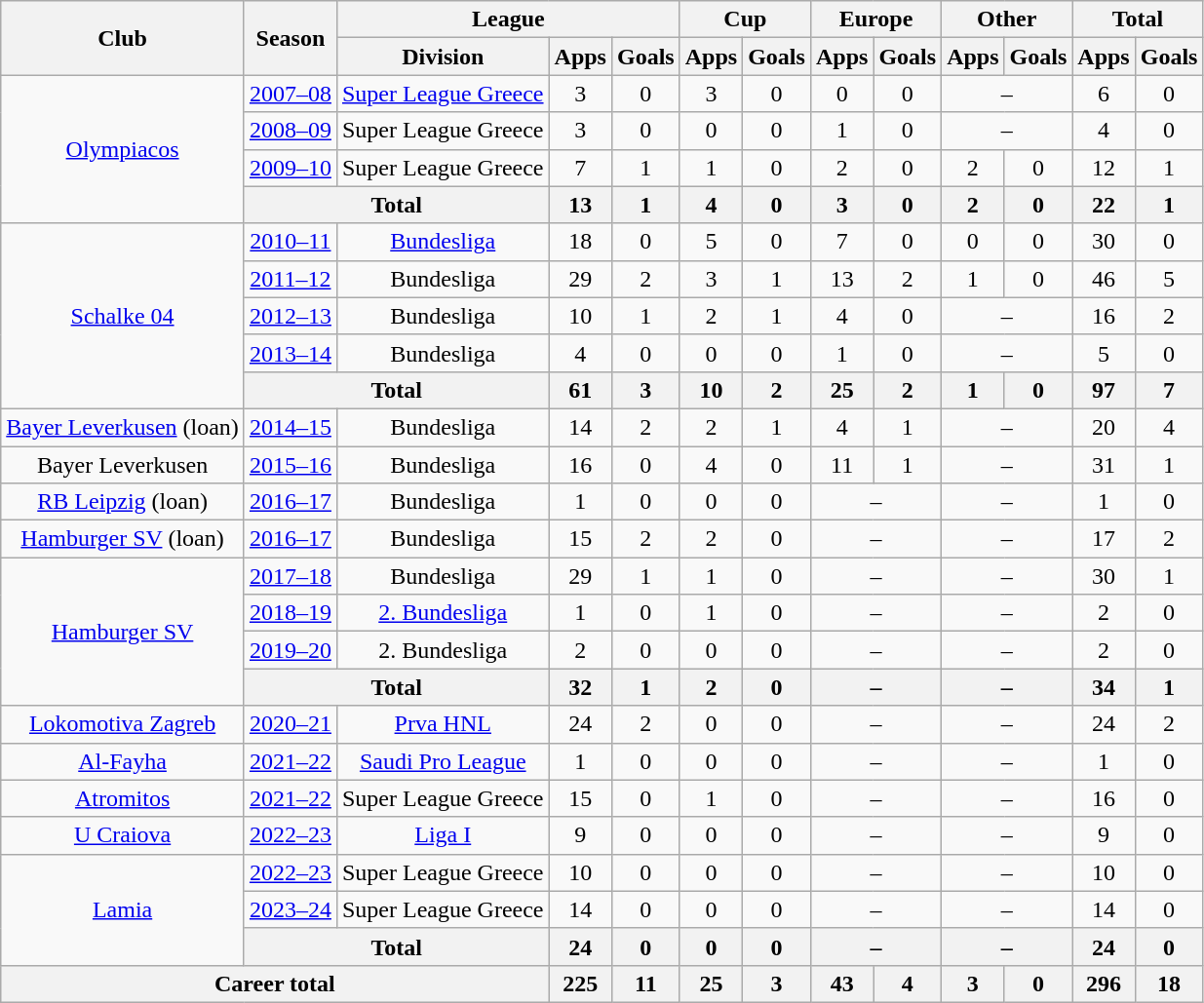<table class="wikitable" style="text-align:center">
<tr>
<th rowspan="2">Club</th>
<th rowspan="2">Season</th>
<th colspan="3">League</th>
<th colspan="2">Cup</th>
<th colspan="2">Europe</th>
<th colspan="2">Other</th>
<th colspan="2">Total</th>
</tr>
<tr>
<th>Division</th>
<th>Apps</th>
<th>Goals</th>
<th>Apps</th>
<th>Goals</th>
<th>Apps</th>
<th>Goals</th>
<th>Apps</th>
<th>Goals</th>
<th>Apps</th>
<th>Goals</th>
</tr>
<tr>
<td rowspan="4"><a href='#'>Olympiacos</a></td>
<td><a href='#'>2007–08</a></td>
<td><a href='#'>Super League Greece</a></td>
<td>3</td>
<td>0</td>
<td>3</td>
<td>0</td>
<td>0</td>
<td>0</td>
<td colspan="2">–</td>
<td>6</td>
<td>0</td>
</tr>
<tr>
<td><a href='#'>2008–09</a></td>
<td>Super League Greece</td>
<td>3</td>
<td>0</td>
<td>0</td>
<td>0</td>
<td>1</td>
<td>0</td>
<td colspan="2">–</td>
<td>4</td>
<td>0</td>
</tr>
<tr>
<td><a href='#'>2009–10</a></td>
<td>Super League Greece</td>
<td>7</td>
<td>1</td>
<td>1</td>
<td>0</td>
<td>2</td>
<td>0</td>
<td>2</td>
<td>0</td>
<td>12</td>
<td>1</td>
</tr>
<tr>
<th colspan="2">Total</th>
<th>13</th>
<th>1</th>
<th>4</th>
<th>0</th>
<th>3</th>
<th>0</th>
<th>2</th>
<th>0</th>
<th>22</th>
<th>1</th>
</tr>
<tr>
<td rowspan="5"><a href='#'>Schalke 04</a></td>
<td><a href='#'>2010–11</a></td>
<td><a href='#'>Bundesliga</a></td>
<td>18</td>
<td>0</td>
<td>5</td>
<td>0</td>
<td>7</td>
<td>0</td>
<td>0</td>
<td>0</td>
<td>30</td>
<td>0</td>
</tr>
<tr>
<td><a href='#'>2011–12</a></td>
<td>Bundesliga</td>
<td>29</td>
<td>2</td>
<td>3</td>
<td>1</td>
<td>13</td>
<td>2</td>
<td>1</td>
<td>0</td>
<td>46</td>
<td>5</td>
</tr>
<tr>
<td><a href='#'>2012–13</a></td>
<td>Bundesliga</td>
<td>10</td>
<td>1</td>
<td>2</td>
<td>1</td>
<td>4</td>
<td>0</td>
<td colspan="2">–</td>
<td>16</td>
<td>2</td>
</tr>
<tr>
<td><a href='#'>2013–14</a></td>
<td>Bundesliga</td>
<td>4</td>
<td>0</td>
<td>0</td>
<td>0</td>
<td>1</td>
<td>0</td>
<td colspan="2">–</td>
<td>5</td>
<td>0</td>
</tr>
<tr>
<th colspan="2">Total</th>
<th>61</th>
<th>3</th>
<th>10</th>
<th>2</th>
<th>25</th>
<th>2</th>
<th>1</th>
<th>0</th>
<th>97</th>
<th>7</th>
</tr>
<tr>
<td><a href='#'>Bayer Leverkusen</a> (loan)</td>
<td><a href='#'>2014–15</a></td>
<td>Bundesliga</td>
<td>14</td>
<td>2</td>
<td>2</td>
<td>1</td>
<td>4</td>
<td>1</td>
<td colspan="2">–</td>
<td>20</td>
<td>4</td>
</tr>
<tr>
<td>Bayer Leverkusen</td>
<td><a href='#'>2015–16</a></td>
<td>Bundesliga</td>
<td>16</td>
<td>0</td>
<td>4</td>
<td>0</td>
<td>11</td>
<td>1</td>
<td colspan="2">–</td>
<td>31</td>
<td>1</td>
</tr>
<tr>
<td><a href='#'>RB Leipzig</a> (loan)</td>
<td><a href='#'>2016–17</a></td>
<td>Bundesliga</td>
<td>1</td>
<td>0</td>
<td>0</td>
<td>0</td>
<td colspan="2">–</td>
<td colspan="2">–</td>
<td>1</td>
<td>0</td>
</tr>
<tr>
<td><a href='#'>Hamburger SV</a> (loan)</td>
<td><a href='#'>2016–17</a></td>
<td>Bundesliga</td>
<td>15</td>
<td>2</td>
<td>2</td>
<td>0</td>
<td colspan="2">–</td>
<td colspan="2">–</td>
<td>17</td>
<td>2</td>
</tr>
<tr>
<td rowspan="4"><a href='#'>Hamburger SV</a></td>
<td><a href='#'>2017–18</a></td>
<td>Bundesliga</td>
<td>29</td>
<td>1</td>
<td>1</td>
<td>0</td>
<td colspan="2">–</td>
<td colspan="2">–</td>
<td>30</td>
<td>1</td>
</tr>
<tr>
<td><a href='#'>2018–19</a></td>
<td><a href='#'>2. Bundesliga</a></td>
<td>1</td>
<td>0</td>
<td>1</td>
<td>0</td>
<td colspan="2">–</td>
<td colspan="2">–</td>
<td>2</td>
<td>0</td>
</tr>
<tr>
<td><a href='#'>2019–20</a></td>
<td>2. Bundesliga</td>
<td>2</td>
<td>0</td>
<td>0</td>
<td>0</td>
<td colspan="2">–</td>
<td colspan="2">–</td>
<td>2</td>
<td>0</td>
</tr>
<tr>
<th colspan="2">Total</th>
<th>32</th>
<th>1</th>
<th>2</th>
<th>0</th>
<th colspan="2">–</th>
<th colspan="2">–</th>
<th>34</th>
<th>1</th>
</tr>
<tr>
<td><a href='#'>Lokomotiva Zagreb</a></td>
<td><a href='#'>2020–21</a></td>
<td><a href='#'>Prva HNL</a></td>
<td>24</td>
<td>2</td>
<td>0</td>
<td>0</td>
<td colspan="2">–</td>
<td colspan="2">–</td>
<td>24</td>
<td>2</td>
</tr>
<tr>
<td><a href='#'>Al-Fayha</a></td>
<td><a href='#'>2021–22</a></td>
<td><a href='#'>Saudi Pro League</a></td>
<td>1</td>
<td>0</td>
<td>0</td>
<td>0</td>
<td colspan="2">–</td>
<td colspan="2">–</td>
<td>1</td>
<td>0</td>
</tr>
<tr>
<td><a href='#'>Atromitos</a></td>
<td><a href='#'>2021–22</a></td>
<td>Super League Greece</td>
<td>15</td>
<td>0</td>
<td>1</td>
<td>0</td>
<td colspan="2">–</td>
<td colspan="2">–</td>
<td>16</td>
<td>0</td>
</tr>
<tr>
<td><a href='#'>U Craiova</a></td>
<td><a href='#'>2022–23</a></td>
<td><a href='#'>Liga I</a></td>
<td>9</td>
<td>0</td>
<td>0</td>
<td>0</td>
<td colspan="2">–</td>
<td colspan="2">–</td>
<td>9</td>
<td>0</td>
</tr>
<tr>
<td rowspan="3"><a href='#'>Lamia</a></td>
<td><a href='#'>2022–23</a></td>
<td>Super League Greece</td>
<td>10</td>
<td>0</td>
<td>0</td>
<td>0</td>
<td colspan="2">–</td>
<td colspan="2">–</td>
<td>10</td>
<td>0</td>
</tr>
<tr>
<td><a href='#'>2023–24</a></td>
<td>Super League Greece</td>
<td>14</td>
<td>0</td>
<td>0</td>
<td>0</td>
<td colspan="2">–</td>
<td colspan="2">–</td>
<td>14</td>
<td>0</td>
</tr>
<tr>
<th colspan="2">Total</th>
<th>24</th>
<th>0</th>
<th>0</th>
<th>0</th>
<th colspan="2">–</th>
<th colspan="2">–</th>
<th>24</th>
<th>0</th>
</tr>
<tr>
<th colspan="3">Career total</th>
<th>225</th>
<th>11</th>
<th>25</th>
<th>3</th>
<th>43</th>
<th>4</th>
<th>3</th>
<th>0</th>
<th>296</th>
<th>18</th>
</tr>
</table>
